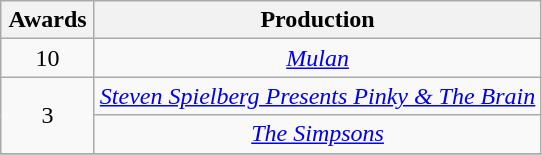<table class="wikitable" style="text-align: center">
<tr>
<th scope="col" style="width:55px;">Awards</th>
<th scope="col" style="text-align:center;">Production</th>
</tr>
<tr>
<td style="text-align:center">10</td>
<td><em><a href='#'>Mulan</a></em></td>
</tr>
<tr>
<td rowspan=2 style="text-align:center">3</td>
<td><em><a href='#'>Steven Spielberg Presents Pinky & The Brain</a></em></td>
</tr>
<tr>
<td><em><a href='#'>The Simpsons</a></em></td>
</tr>
<tr>
</tr>
</table>
